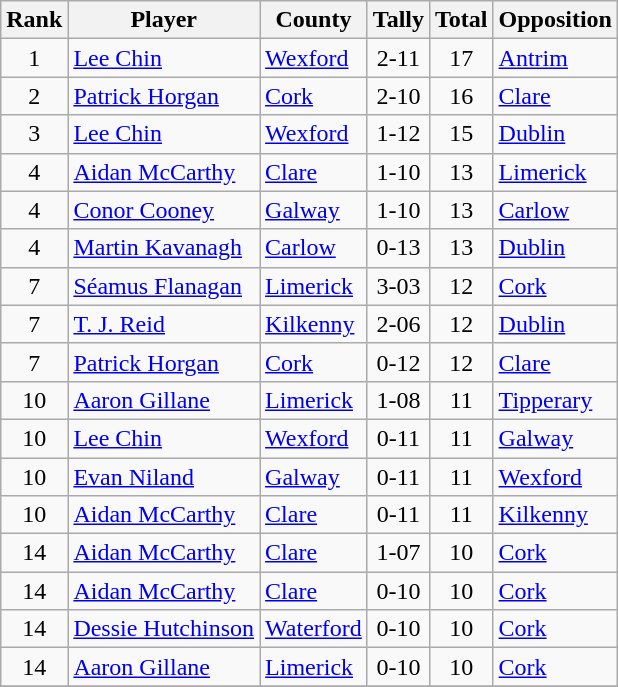<table class="wikitable sortable">
<tr>
<th>Rank</th>
<th>Player</th>
<th>County</th>
<th>Tally</th>
<th>Total</th>
<th>Opposition</th>
</tr>
<tr>
<td style="text-align:center;">1</td>
<td><a href='#'>Lee Chin</a></td>
<td> <a href='#'>Wexford</a></td>
<td align="center">2-11</td>
<td align="center">17</td>
<td><a href='#'>Antrim</a></td>
</tr>
<tr>
<td style="text-align:center;">2</td>
<td><a href='#'>Patrick Horgan</a></td>
<td> <a href='#'>Cork</a></td>
<td align="center">2-10</td>
<td align="center">16</td>
<td><a href='#'>Clare</a></td>
</tr>
<tr>
<td rowspan="1" style="text-align:center;">3</td>
<td><a href='#'>Lee Chin</a></td>
<td> <a href='#'>Wexford</a></td>
<td align="center">1-12</td>
<td align="center">15</td>
<td><a href='#'>Dublin</a></td>
</tr>
<tr>
<td style="text-align:center;">4</td>
<td><a href='#'>Aidan McCarthy</a></td>
<td> <a href='#'>Clare</a></td>
<td align="center">1-10</td>
<td align="center">13</td>
<td><a href='#'>Limerick</a></td>
</tr>
<tr>
<td style="text-align:center;">4</td>
<td><a href='#'>Conor Cooney</a></td>
<td> <a href='#'>Galway</a></td>
<td align="center">1-10</td>
<td align="center">13</td>
<td><a href='#'>Carlow</a></td>
</tr>
<tr>
<td style="text-align:center;">4</td>
<td><a href='#'> Martin Kavanagh</a></td>
<td> <a href='#'>Carlow</a></td>
<td align="center">0-13</td>
<td align="center">13</td>
<td><a href='#'>Dublin</a></td>
</tr>
<tr>
<td rowspan="1" align="center">7</td>
<td><a href='#'>Séamus Flanagan</a></td>
<td> <a href='#'>Limerick</a></td>
<td align="center">3-03</td>
<td align="center">12</td>
<td><a href='#'>Cork</a></td>
</tr>
<tr>
<td rowspan="1" align="center">7</td>
<td><a href='#'>T. J. Reid</a></td>
<td> <a href='#'>Kilkenny</a></td>
<td align="center">2-06</td>
<td align="center">12</td>
<td><a href='#'>Dublin</a></td>
</tr>
<tr>
<td style="text-align:center;">7</td>
<td><a href='#'>Patrick Horgan</a></td>
<td> <a href='#'>Cork</a></td>
<td align="center">0-12</td>
<td align="center">12</td>
<td><a href='#'>Clare</a></td>
</tr>
<tr>
<td style="text-align:center;">10</td>
<td><a href='#'>Aaron Gillane</a></td>
<td> <a href='#'>Limerick</a></td>
<td align="center">1-08</td>
<td align="center">11</td>
<td><a href='#'>Tipperary</a></td>
</tr>
<tr>
<td style="text-align:center;">10</td>
<td><a href='#'>Lee Chin</a></td>
<td> <a href='#'>Wexford</a></td>
<td align="center">0-11</td>
<td align="center">11</td>
<td><a href='#'>Galway</a></td>
</tr>
<tr>
<td style="text-align:center;">10</td>
<td><a href='#'>Evan Niland</a></td>
<td> <a href='#'>Galway</a></td>
<td align="center">0-11</td>
<td align="center">11</td>
<td><a href='#'>Wexford</a></td>
</tr>
<tr>
<td style="text-align:center;">10</td>
<td><a href='#'>Aidan McCarthy</a></td>
<td> <a href='#'>Clare</a></td>
<td align="center">0-11</td>
<td align="center">11</td>
<td><a href='#'>Kilkenny</a></td>
</tr>
<tr>
<td style="text-align:center;">14</td>
<td><a href='#'>Aidan McCarthy</a></td>
<td> <a href='#'>Clare</a></td>
<td align="center">1-07</td>
<td align="center">10</td>
<td><a href='#'>Cork</a></td>
</tr>
<tr>
<td style="text-align:center;">14</td>
<td><a href='#'>Aidan McCarthy</a></td>
<td> <a href='#'>Clare</a></td>
<td align="center">0-10</td>
<td align="center">10</td>
<td><a href='#'>Cork</a></td>
</tr>
<tr>
<td style="text-align:center;">14</td>
<td><a href='#'>Dessie Hutchinson</a></td>
<td> <a href='#'>Waterford</a></td>
<td align="center">0-10</td>
<td align="center">10</td>
<td><a href='#'>Cork</a></td>
</tr>
<tr>
<td style="text-align:center;">14</td>
<td><a href='#'>Aaron Gillane</a></td>
<td> <a href='#'>Limerick</a></td>
<td align="center">0-10</td>
<td align="center">10</td>
<td><a href='#'>Cork</a></td>
</tr>
<tr>
</tr>
</table>
